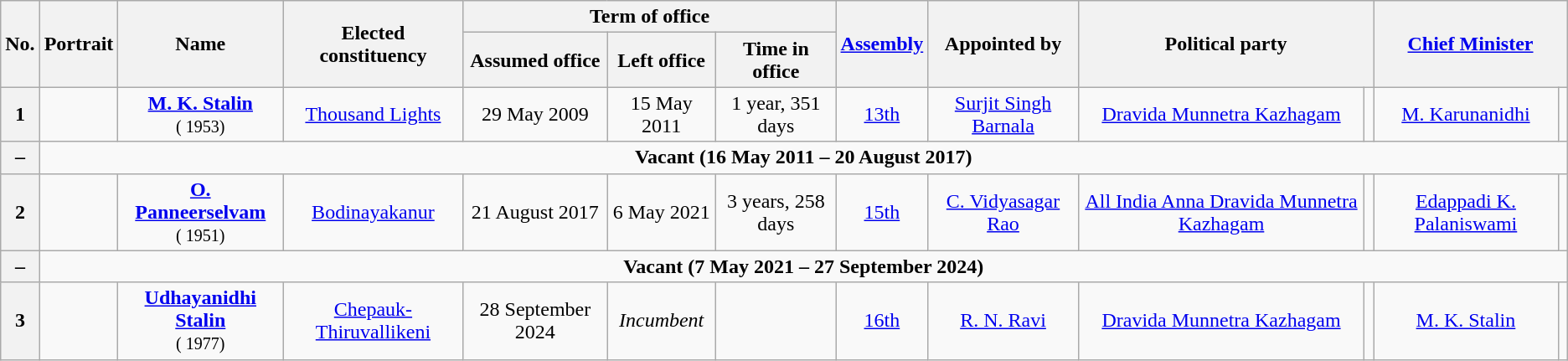<table class="wikitable sortable" style="text-align:center;">
<tr>
<th rowspan=2>No.</th>
<th rowspan=2>Portrait</th>
<th rowspan=2>Name<br><small></small></th>
<th rowspan=2>Elected constituency</th>
<th colspan=3>Term of office</th>
<th rowspan=2><a href='#'>Assembly</a><br></th>
<th rowspan=2>Appointed by</th>
<th rowspan=2 colspan=2>Political party</th>
<th colspan=2 rowspan=2><a href='#'>Chief Minister</a></th>
</tr>
<tr>
<th>Assumed office</th>
<th>Left office</th>
<th>Time in office</th>
</tr>
<tr>
<th>1</th>
<td></td>
<td><strong><a href='#'>M. K. Stalin</a></strong><br><small>( 1953)</small></td>
<td><a href='#'>Thousand Lights</a></td>
<td>29 May 2009</td>
<td>15 May 2011</td>
<td>1 year, 351 days</td>
<td><a href='#'>13th</a><br></td>
<td><a href='#'>Surjit Singh Barnala</a></td>
<td><a href='#'>Dravida Munnetra Kazhagam</a></td>
<td></td>
<td><a href='#'>M. Karunanidhi</a></td>
<td></td>
</tr>
<tr>
<th>–</th>
<td colspan=12><strong>Vacant (16 May 2011 – 20 August 2017)</strong></td>
</tr>
<tr>
<th>2</th>
<td></td>
<td><strong><a href='#'>O. Panneerselvam</a></strong><br><small>( 1951)</small></td>
<td><a href='#'>Bodinayakanur</a></td>
<td>21 August 2017</td>
<td>6 May 2021</td>
<td>3 years, 258 days</td>
<td><a href='#'>15th</a><br></td>
<td><a href='#'>C. Vidyasagar Rao</a></td>
<td><a href='#'>All India Anna Dravida Munnetra Kazhagam</a></td>
<td></td>
<td><a href='#'>Edappadi K. Palaniswami</a></td>
<td></td>
</tr>
<tr>
<th>–</th>
<td colspan=12><strong>Vacant (7 May 2021 – 27 September 2024)</strong></td>
</tr>
<tr>
<th>3</th>
<td></td>
<td><strong><a href='#'>Udhayanidhi Stalin</a></strong><br><small>( 1977)</small></td>
<td><a href='#'>Chepauk-Thiruvallikeni</a></td>
<td>28 September 2024</td>
<td><em>Incumbent</em></td>
<td></td>
<td><a href='#'>16th</a><br></td>
<td><a href='#'>R. N. Ravi</a></td>
<td><a href='#'>Dravida Munnetra Kazhagam</a></td>
<td></td>
<td><a href='#'>M. K. Stalin</a></td>
<td></td>
</tr>
</table>
